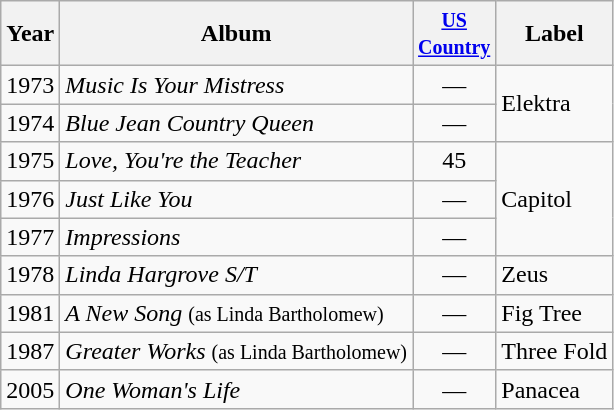<table class="wikitable">
<tr>
<th>Year</th>
<th>Album</th>
<th width="45"><small><a href='#'>US Country</a></small></th>
<th>Label</th>
</tr>
<tr>
<td>1973</td>
<td><em>Music Is Your Mistress</em></td>
<td align="center">—</td>
<td rowspan="2">Elektra</td>
</tr>
<tr>
<td>1974</td>
<td><em>Blue Jean Country Queen</em></td>
<td align="center">—</td>
</tr>
<tr>
<td>1975</td>
<td><em>Love, You're the Teacher</em></td>
<td align="center">45</td>
<td rowspan="3">Capitol</td>
</tr>
<tr>
<td>1976</td>
<td><em>Just Like You</em></td>
<td align="center">—</td>
</tr>
<tr>
<td>1977</td>
<td><em>Impressions</em></td>
<td align="center">—</td>
</tr>
<tr>
<td>1978</td>
<td><em>Linda Hargrove S/T</em></td>
<td align="center">—</td>
<td>Zeus</td>
</tr>
<tr>
<td>1981</td>
<td><em>A New Song</em> <small>(as Linda Bartholomew)</small></td>
<td align="center">—</td>
<td>Fig Tree</td>
</tr>
<tr>
<td>1987</td>
<td><em>Greater Works</em> <small>(as Linda Bartholomew)</small></td>
<td align="center">—</td>
<td>Three Fold</td>
</tr>
<tr>
<td>2005</td>
<td><em>One Woman's Life</em></td>
<td align="center">—</td>
<td>Panacea</td>
</tr>
</table>
